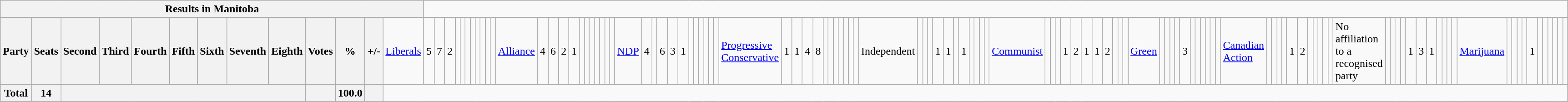<table class="wikitable">
<tr>
<th colspan=14>Results in Manitoba</th>
</tr>
<tr>
<th colspan=2>Party</th>
<th>Seats</th>
<th>Second</th>
<th>Third</th>
<th>Fourth</th>
<th>Fifth</th>
<th>Sixth</th>
<th>Seventh</th>
<th>Eighth</th>
<th>Votes</th>
<th>%</th>
<th>+/-<br></th>
<td><a href='#'>Liberals</a></td>
<td align="right">5</td>
<td align="right">7</td>
<td align="right">2</td>
<td align="right"></td>
<td align="right"></td>
<td align="right"></td>
<td align="right"></td>
<td align="right"></td>
<td align="right"></td>
<td align="right"></td>
<td align="right"><br></td>
<td><a href='#'>Alliance</a></td>
<td align="right">4</td>
<td align="right">6</td>
<td align="right">2</td>
<td align="right">1</td>
<td align="right"></td>
<td align="right"></td>
<td align="right"></td>
<td align="right"></td>
<td align="right"></td>
<td align="right"></td>
<td align="right"><br></td>
<td><a href='#'>NDP</a></td>
<td align="right">4</td>
<td align="right"></td>
<td align="right">6</td>
<td align="right">3</td>
<td align="right">1</td>
<td align="right"></td>
<td align="right"></td>
<td align="right"></td>
<td align="right"></td>
<td align="right"></td>
<td align="right"><br></td>
<td><a href='#'>Progressive Conservative</a></td>
<td align="right">1</td>
<td align="right">1</td>
<td align="right">4</td>
<td align="right">8</td>
<td align="right"></td>
<td align="right"></td>
<td align="right"></td>
<td align="right"></td>
<td align="right"></td>
<td align="right"></td>
<td align="right"><br></td>
<td>Independent</td>
<td align="right"></td>
<td align="right"></td>
<td align="right"></td>
<td align="right">1</td>
<td align="right">1</td>
<td align="right"></td>
<td align="right">1</td>
<td align="right"></td>
<td align="right"></td>
<td align="right"></td>
<td align="right"><br></td>
<td><a href='#'>Communist</a></td>
<td align="right"></td>
<td align="right"></td>
<td align="right"></td>
<td align="right">1</td>
<td align="right">2</td>
<td align="right">1</td>
<td align="right">1</td>
<td align="right">2</td>
<td align="right"></td>
<td align="right"></td>
<td align="right"><br></td>
<td><a href='#'>Green</a></td>
<td align="right"></td>
<td align="right"></td>
<td align="right"></td>
<td align="right"></td>
<td align="right">3</td>
<td align="right"></td>
<td align="right"></td>
<td align="right"></td>
<td align="right"></td>
<td align="right"></td>
<td align="right"><br></td>
<td><a href='#'>Canadian Action</a></td>
<td align="right"></td>
<td align="right"></td>
<td align="right"></td>
<td align="right"></td>
<td align="right">1</td>
<td align="right">2</td>
<td align="right"></td>
<td align="right"></td>
<td align="right"></td>
<td align="right"></td>
<td align="right"><br></td>
<td>No affiliation to a recognised party</td>
<td align="right"></td>
<td align="right"></td>
<td align="right"></td>
<td align="right"></td>
<td align="right">1</td>
<td align="right">3</td>
<td align="right">1</td>
<td align="right"></td>
<td align="right"></td>
<td align="right"></td>
<td align="right"><br></td>
<td><a href='#'>Marijuana</a></td>
<td align="right"></td>
<td align="right"></td>
<td align="right"></td>
<td align="right"></td>
<td align="right">1</td>
<td align="right"></td>
<td align="right"></td>
<td align="right"></td>
<td align="right"></td>
<td align="right"></td>
<td align="right"></td>
</tr>
<tr>
<th colspan="2">Total</th>
<th>14</th>
<th colspan="7"></th>
<th></th>
<th>100.0</th>
<th></th>
</tr>
</table>
